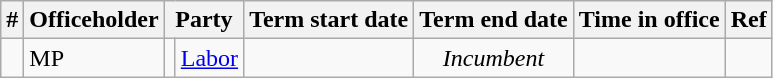<table class='wikitable sortable'>
<tr>
<th>#</th>
<th>Officeholder</th>
<th colspan="2">Party</th>
<th>Term start date</th>
<th>Term end date</th>
<th>Time in office</th>
<th class="unsortable">Ref</th>
</tr>
<tr>
<td align=center></td>
<td> MP</td>
<td></td>
<td><a href='#'>Labor</a></td>
<td align=center></td>
<td align=center><em>Incumbent</em></td>
<td align=right></td>
<td></td>
</tr>
</table>
